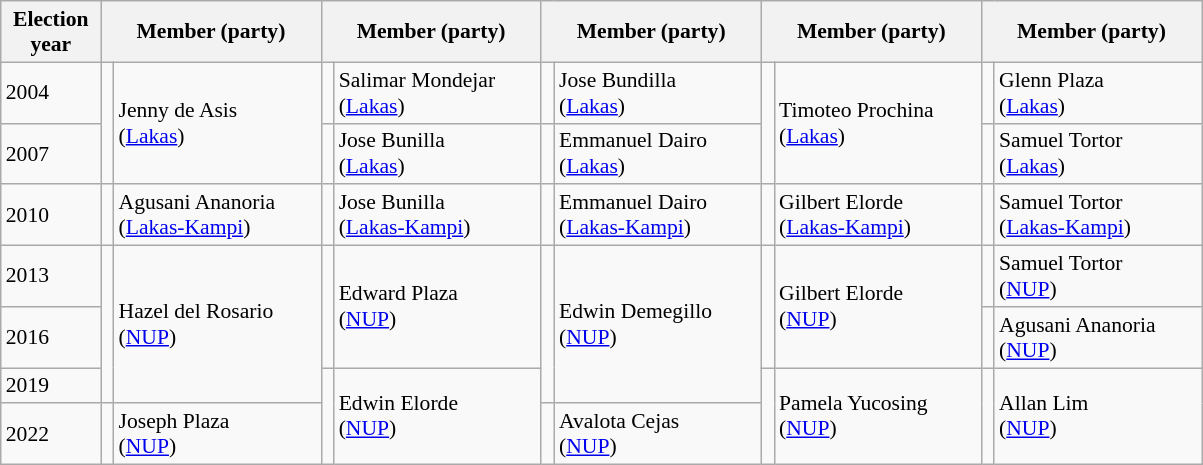<table class=wikitable style="font-size:90%">
<tr>
<th width=60px>Election<br>year</th>
<th colspan=2 width=140px>Member (party)</th>
<th colspan=2 width=140px>Member (party)</th>
<th colspan=2 width=140px>Member (party)</th>
<th colspan=2 width=140px>Member (party)</th>
<th colspan=2 width=140px>Member (party)</th>
</tr>
<tr>
<td>2004</td>
<td rowspan=2 bgcolor=></td>
<td rowspan=2>Jenny de Asis<br>(<a href='#'>Lakas</a>)</td>
<td bgcolor=></td>
<td>Salimar Mondejar<br>(<a href='#'>Lakas</a>)</td>
<td bgcolor=></td>
<td>Jose Bundilla<br>(<a href='#'>Lakas</a>)</td>
<td rowspan=2 bgcolor=></td>
<td rowspan=2>Timoteo Prochina<br>(<a href='#'>Lakas</a>)</td>
<td bgcolor=></td>
<td>Glenn Plaza<br>(<a href='#'>Lakas</a>)</td>
</tr>
<tr>
<td>2007</td>
<td bgcolor=></td>
<td>Jose Bunilla<br>(<a href='#'>Lakas</a>)</td>
<td bgcolor=></td>
<td>Emmanuel Dairo<br>(<a href='#'>Lakas</a>)</td>
<td bgcolor=></td>
<td>Samuel Tortor<br>(<a href='#'>Lakas</a>)</td>
</tr>
<tr>
<td>2010</td>
<td bgcolor=></td>
<td>Agusani Ananoria<br>(<a href='#'>Lakas-Kampi</a>)</td>
<td bgcolor=></td>
<td>Jose Bunilla<br>(<a href='#'>Lakas-Kampi</a>)</td>
<td bgcolor=></td>
<td>Emmanuel Dairo<br>(<a href='#'>Lakas-Kampi</a>)</td>
<td bgcolor=></td>
<td>Gilbert Elorde<br>(<a href='#'>Lakas-Kampi</a>)</td>
<td bgcolor=></td>
<td>Samuel Tortor<br>(<a href='#'>Lakas-Kampi</a>)</td>
</tr>
<tr>
<td>2013</td>
<td rowspan=3 bgcolor=></td>
<td rowspan=3>Hazel del Rosario<br>(<a href='#'>NUP</a>)</td>
<td rowspan=2 bgcolor=></td>
<td rowspan=2>Edward Plaza<br>(<a href='#'>NUP</a>)</td>
<td rowspan=3 bgcolor=></td>
<td rowspan=3>Edwin Demegillo<br>(<a href='#'>NUP</a>)</td>
<td rowspan=2 bgcolor=></td>
<td rowspan=2>Gilbert Elorde<br>(<a href='#'>NUP</a>)</td>
<td bgcolor=></td>
<td>Samuel Tortor<br>(<a href='#'>NUP</a>)</td>
</tr>
<tr>
<td>2016</td>
<td bgcolor=></td>
<td>Agusani Ananoria<br>(<a href='#'>NUP</a>)</td>
</tr>
<tr>
<td>2019</td>
<td rowspan=2 bgcolor=></td>
<td rowspan=2>Edwin Elorde<br>(<a href='#'>NUP</a>)</td>
<td rowspan=2 bgcolor=></td>
<td rowspan=2>Pamela Yucosing<br>(<a href='#'>NUP</a>)</td>
<td rowspan=2 bgcolor=></td>
<td rowspan=2>Allan Lim<br>(<a href='#'>NUP</a>)</td>
</tr>
<tr>
<td>2022</td>
<td bgcolor=></td>
<td>Joseph Plaza<br>(<a href='#'>NUP</a>)</td>
<td bgcolor=></td>
<td>Avalota Cejas<br>(<a href='#'>NUP</a>)</td>
</tr>
</table>
